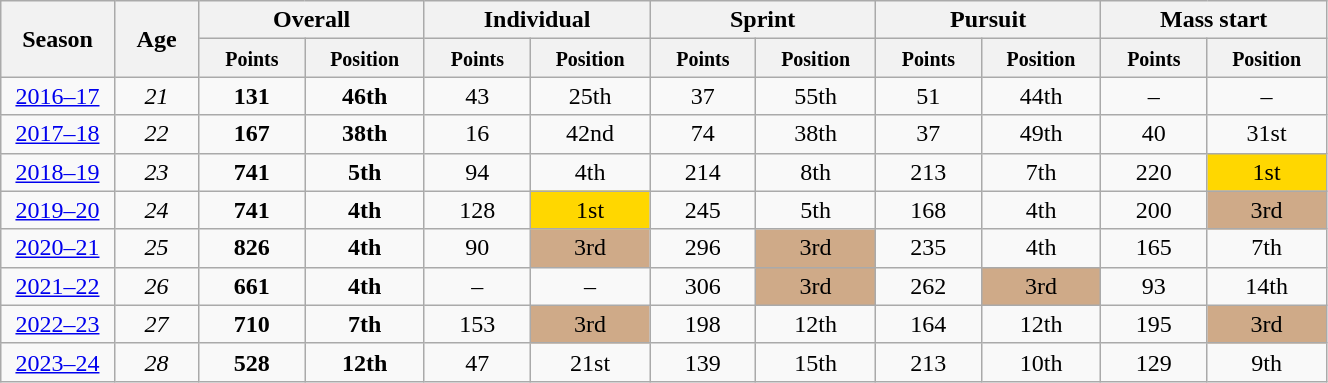<table class="wikitable" style="text-align:center;" width="70%">
<tr class="hintergrundfarbe5">
<th rowspan="2" style="width:4%;">Season</th>
<th rowspan="2" style="width:4%;">Age</th>
<th colspan="2">Overall</th>
<th colspan="2">Individual</th>
<th colspan="2">Sprint</th>
<th colspan="2">Pursuit</th>
<th colspan="2">Mass start</th>
</tr>
<tr class="hintergrundfarbe5">
<th style="width:5%;"><small>Points</small></th>
<th style="width:5%;"><small>Position</small></th>
<th style="width:5%;"><small>Points</small></th>
<th style="width:5%;"><small>Position</small></th>
<th style="width:5%;"><small>Points</small></th>
<th style="width:5%;"><small>Position</small></th>
<th style="width:5%;"><small>Points</small></th>
<th style="width:5%;"><small>Position</small></th>
<th style="width:5%;"><small>Points</small></th>
<th style="width:5%;"><small>Position</small></th>
</tr>
<tr>
<td><a href='#'>2016–17</a></td>
<td><em>21</em></td>
<td><strong>131</strong></td>
<td><strong>46th</strong></td>
<td>43</td>
<td>25th</td>
<td>37</td>
<td>55th</td>
<td>51</td>
<td>44th</td>
<td>–</td>
<td>–</td>
</tr>
<tr>
<td><a href='#'>2017–18</a></td>
<td><em>22</em></td>
<td><strong>167</strong></td>
<td><strong>38th</strong></td>
<td>16</td>
<td>42nd</td>
<td>74</td>
<td>38th</td>
<td>37</td>
<td>49th</td>
<td>40</td>
<td>31st</td>
</tr>
<tr>
<td><a href='#'>2018–19</a></td>
<td><em>23</em></td>
<td><strong>741</strong></td>
<td><strong>5th</strong></td>
<td>94</td>
<td>4th</td>
<td>214</td>
<td>8th</td>
<td>213</td>
<td>7th</td>
<td>220</td>
<td style="background:gold;">1st</td>
</tr>
<tr>
<td><a href='#'>2019–20</a></td>
<td><em>24</em></td>
<td><strong>741</strong></td>
<td><strong>4th</strong></td>
<td>128</td>
<td style="background:gold;">1st</td>
<td>245</td>
<td>5th</td>
<td>168</td>
<td>4th</td>
<td>200</td>
<td style="background:#cfaa88;">3rd</td>
</tr>
<tr>
<td><a href='#'>2020–21</a></td>
<td><em>25</em></td>
<td><strong>826</strong></td>
<td><strong>4th</strong></td>
<td>90</td>
<td style="background:#cfaa88;">3rd</td>
<td>296</td>
<td style="background:#cfaa88;">3rd</td>
<td>235</td>
<td>4th</td>
<td>165</td>
<td>7th</td>
</tr>
<tr>
<td><a href='#'>2021–22</a></td>
<td><em>26</em></td>
<td><strong>661</strong></td>
<td><strong>4th</strong></td>
<td>–</td>
<td>–</td>
<td>306</td>
<td style="background:#cfaa88;">3rd</td>
<td>262</td>
<td style="background:#cfaa88;">3rd</td>
<td>93</td>
<td>14th</td>
</tr>
<tr>
<td><a href='#'>2022–23</a></td>
<td><em>27</em></td>
<td><strong>710</strong></td>
<td><strong>7th</strong></td>
<td>153</td>
<td style="background:#cfaa88;">3rd</td>
<td>198</td>
<td>12th</td>
<td>164</td>
<td>12th</td>
<td>195</td>
<td style="background:#cfaa88;">3rd</td>
</tr>
<tr>
<td><a href='#'>2023–24</a></td>
<td><em>28</em></td>
<td><strong>528</strong></td>
<td><strong>12th</strong></td>
<td>47</td>
<td>21st</td>
<td>139</td>
<td>15th</td>
<td>213</td>
<td>10th</td>
<td>129</td>
<td>9th</td>
</tr>
</table>
